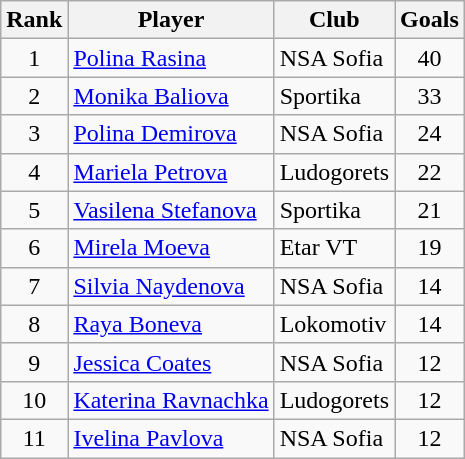<table class="wikitable" style="text-align:center">
<tr>
<th>Rank</th>
<th>Player</th>
<th>Club</th>
<th>Goals</th>
</tr>
<tr>
<td rowspan=1>1</td>
<td align="left"> <a href='#'>Polina Rasina</a></td>
<td align="left">NSA Sofia</td>
<td rowspan=1>40</td>
</tr>
<tr>
<td rowspan=1>2</td>
<td align="left"> <a href='#'>Monika Baliova</a></td>
<td align="left">Sportika</td>
<td rowspan=1>33</td>
</tr>
<tr>
<td rowspan=1>3</td>
<td align="left"> <a href='#'>Polina Demirova</a></td>
<td align="left">NSA Sofia</td>
<td rowspan=1>24</td>
</tr>
<tr>
<td rowspan=1>4</td>
<td align="left"> <a href='#'>Mariela Petrova</a></td>
<td align="left">Ludogorets</td>
<td rowspan=1>22</td>
</tr>
<tr>
<td rowspan=1>5</td>
<td align="left"> <a href='#'>Vasilena Stefanova</a></td>
<td align="left">Sportika</td>
<td rowspan=1>21</td>
</tr>
<tr>
<td rowspan=1>6</td>
<td align="left"> <a href='#'>Mirela Moeva</a></td>
<td align="left">Etar VT</td>
<td rowspan=1>19</td>
</tr>
<tr>
<td rowspan=1>7</td>
<td align="left"> <a href='#'>Silvia Naydenova</a></td>
<td align="left">NSA Sofia</td>
<td rowspan=1>14</td>
</tr>
<tr>
<td rowspan=1>8</td>
<td align="left"> <a href='#'>Raya Boneva</a></td>
<td align="left">Lokomotiv</td>
<td rowspan=1>14</td>
</tr>
<tr>
<td rowspan=1>9</td>
<td align="left"> <a href='#'>Jessica Coates</a></td>
<td align="left">NSA Sofia</td>
<td rowspan=1>12</td>
</tr>
<tr>
<td rowspan=1>10</td>
<td align="left"> <a href='#'>Katerina Ravnachka</a></td>
<td align="left">Ludogorets</td>
<td rowspan=1>12</td>
</tr>
<tr>
<td rowspan=1>11</td>
<td align="left"> <a href='#'>Ivelina Pavlova</a></td>
<td align="left">NSA Sofia</td>
<td rowspan=1>12</td>
</tr>
</table>
